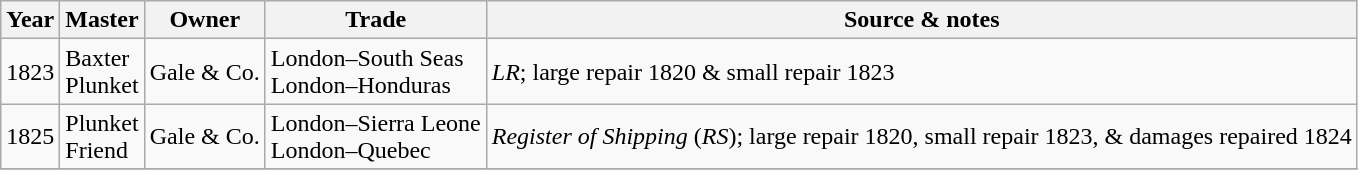<table class="sortable wikitable">
<tr>
<th>Year</th>
<th>Master</th>
<th>Owner</th>
<th>Trade</th>
<th>Source & notes</th>
</tr>
<tr>
<td>1823</td>
<td>Baxter<br>Plunket</td>
<td>Gale & Co.</td>
<td>London–South Seas<br>London–Honduras</td>
<td><em>LR</em>; large repair 1820 & small repair 1823</td>
</tr>
<tr>
<td>1825</td>
<td>Plunket<br>Friend</td>
<td>Gale & Co.</td>
<td>London–Sierra Leone<br>London–Quebec</td>
<td><em>Register of Shipping</em> (<em>RS</em>); large repair 1820, small repair 1823, & damages repaired 1824</td>
</tr>
<tr>
</tr>
</table>
